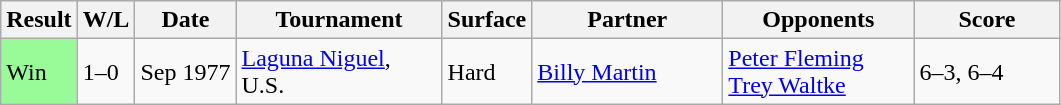<table class="sortable wikitable">
<tr>
<th>Result</th>
<th class="unsortable">W/L</th>
<th>Date</th>
<th style="width:130px">Tournament</th>
<th style="width:50px">Surface</th>
<th style="width:120px">Partner</th>
<th style="width:120px">Opponents</th>
<th style="width:90px" class="unsortable">Score</th>
</tr>
<tr>
<td style="background:#98fb98;">Win</td>
<td>1–0</td>
<td>Sep 1977</td>
<td><a href='#'>Laguna Niguel</a>, U.S.</td>
<td>Hard</td>
<td> <a href='#'>Billy Martin</a></td>
<td> <a href='#'>Peter Fleming</a><br> <a href='#'>Trey Waltke</a></td>
<td>6–3, 6–4</td>
</tr>
</table>
